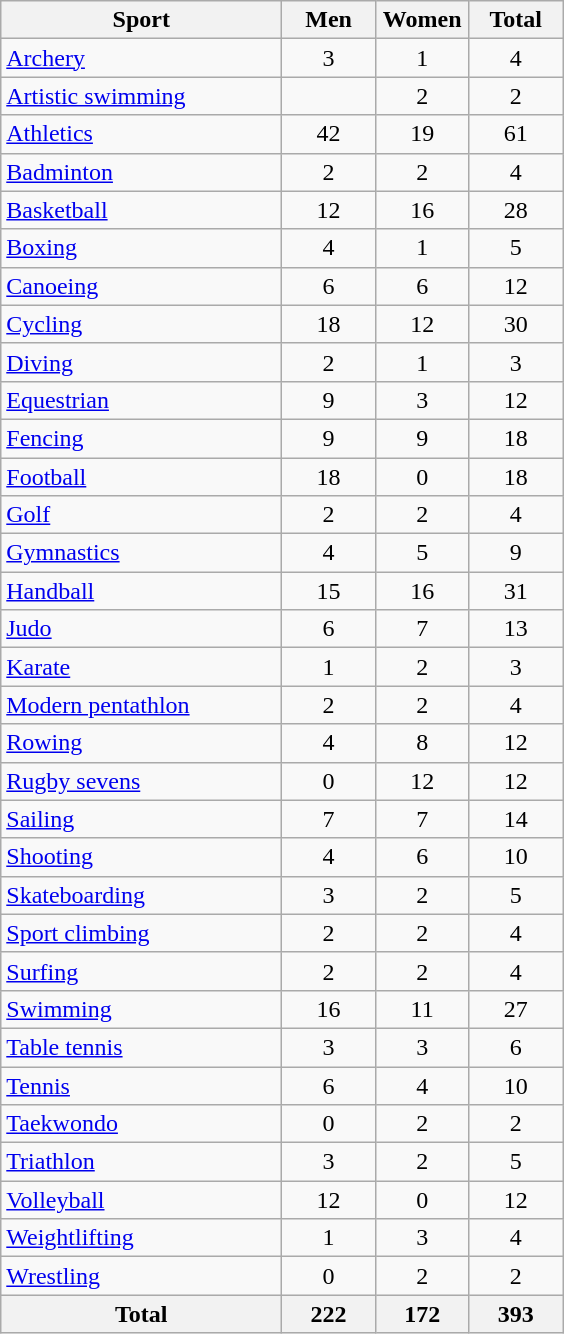<table class="wikitable sortable" style="text-align:center;">
<tr>
<th width=180>Sport</th>
<th width=55>Men</th>
<th width=55>Women</th>
<th width=55>Total</th>
</tr>
<tr>
<td align=left><a href='#'>Archery</a></td>
<td>3</td>
<td>1</td>
<td>4</td>
</tr>
<tr>
<td align=left><a href='#'>Artistic swimming</a></td>
<td></td>
<td>2</td>
<td>2</td>
</tr>
<tr>
<td align=left><a href='#'>Athletics</a></td>
<td>42</td>
<td>19</td>
<td>61</td>
</tr>
<tr>
<td align=left><a href='#'>Badminton</a></td>
<td>2</td>
<td>2</td>
<td>4</td>
</tr>
<tr>
<td align=left><a href='#'>Basketball</a></td>
<td>12</td>
<td>16</td>
<td>28</td>
</tr>
<tr>
<td align=left><a href='#'>Boxing</a></td>
<td>4</td>
<td>1</td>
<td>5</td>
</tr>
<tr>
<td align=left><a href='#'>Canoeing</a></td>
<td>6</td>
<td>6</td>
<td>12</td>
</tr>
<tr>
<td align=left><a href='#'>Cycling</a></td>
<td>18</td>
<td>12</td>
<td>30</td>
</tr>
<tr>
<td align=left><a href='#'>Diving</a></td>
<td>2</td>
<td>1</td>
<td>3</td>
</tr>
<tr>
<td align=left><a href='#'>Equestrian</a></td>
<td>9</td>
<td>3</td>
<td>12</td>
</tr>
<tr>
<td align=left><a href='#'>Fencing</a></td>
<td>9</td>
<td>9</td>
<td>18</td>
</tr>
<tr>
<td align=left><a href='#'>Football</a></td>
<td>18</td>
<td>0</td>
<td>18</td>
</tr>
<tr>
<td align=left><a href='#'>Golf</a></td>
<td>2</td>
<td>2</td>
<td>4</td>
</tr>
<tr>
<td align=left><a href='#'>Gymnastics</a></td>
<td>4</td>
<td>5</td>
<td>9</td>
</tr>
<tr>
<td align=left><a href='#'>Handball</a></td>
<td>15</td>
<td>16</td>
<td>31</td>
</tr>
<tr>
<td align=left><a href='#'>Judo</a></td>
<td>6</td>
<td>7</td>
<td>13</td>
</tr>
<tr>
<td align=left><a href='#'>Karate</a></td>
<td>1</td>
<td>2</td>
<td>3</td>
</tr>
<tr>
<td align=left><a href='#'>Modern pentathlon</a></td>
<td>2</td>
<td>2</td>
<td>4</td>
</tr>
<tr>
<td align=left><a href='#'>Rowing</a></td>
<td>4</td>
<td>8</td>
<td>12</td>
</tr>
<tr>
<td align=left><a href='#'>Rugby sevens</a></td>
<td>0</td>
<td>12</td>
<td>12</td>
</tr>
<tr>
<td align=left><a href='#'>Sailing</a></td>
<td>7</td>
<td>7</td>
<td>14</td>
</tr>
<tr>
<td align=left><a href='#'>Shooting</a></td>
<td>4</td>
<td>6</td>
<td>10</td>
</tr>
<tr>
<td align=left><a href='#'>Skateboarding</a></td>
<td>3</td>
<td>2</td>
<td>5</td>
</tr>
<tr>
<td align=left><a href='#'>Sport climbing</a></td>
<td>2</td>
<td>2</td>
<td>4</td>
</tr>
<tr>
<td align=left><a href='#'>Surfing</a></td>
<td>2</td>
<td>2</td>
<td>4</td>
</tr>
<tr>
<td align=left><a href='#'>Swimming</a></td>
<td>16</td>
<td>11</td>
<td>27</td>
</tr>
<tr>
<td align=left><a href='#'>Table tennis</a></td>
<td>3</td>
<td>3</td>
<td>6</td>
</tr>
<tr>
<td align=left><a href='#'>Tennis</a></td>
<td>6</td>
<td>4</td>
<td>10</td>
</tr>
<tr>
<td align=left><a href='#'>Taekwondo</a></td>
<td>0</td>
<td>2</td>
<td>2</td>
</tr>
<tr>
<td align=left><a href='#'>Triathlon</a></td>
<td>3</td>
<td>2</td>
<td>5</td>
</tr>
<tr>
<td align=left><a href='#'>Volleyball</a></td>
<td>12</td>
<td>0</td>
<td>12</td>
</tr>
<tr>
<td align=left><a href='#'>Weightlifting</a></td>
<td>1</td>
<td>3</td>
<td>4</td>
</tr>
<tr>
<td align=left><a href='#'>Wrestling</a></td>
<td>0</td>
<td>2</td>
<td>2</td>
</tr>
<tr>
<th>Total</th>
<th>222</th>
<th>172</th>
<th>393</th>
</tr>
</table>
